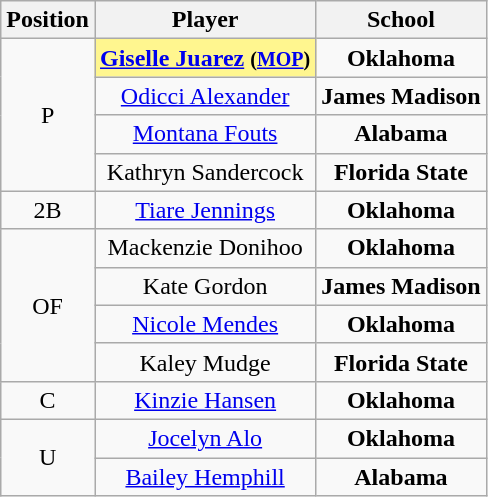<table class="wikitable" style=text-align:center>
<tr>
<th>Position</th>
<th>Player</th>
<th>School</th>
</tr>
<tr>
<td rowspan=4>P</td>
<td style="background:#fff68f"><strong><a href='#'>Giselle Juarez</a> <small>(<a href='#'>MOP</a>)</small></strong></td>
<td style=><strong>Oklahoma</strong></td>
</tr>
<tr>
<td><a href='#'>Odicci Alexander</a></td>
<td style=><strong>James Madison</strong></td>
</tr>
<tr>
<td><a href='#'>Montana Fouts</a></td>
<td style=><strong>Alabama</strong></td>
</tr>
<tr>
<td>Kathryn Sandercock</td>
<td style=><strong>Florida State</strong></td>
</tr>
<tr>
<td>2B</td>
<td><a href='#'>Tiare Jennings</a></td>
<td style=><strong>Oklahoma</strong></td>
</tr>
<tr>
<td rowspan=4>OF</td>
<td>Mackenzie Donihoo</td>
<td style=><strong>Oklahoma</strong></td>
</tr>
<tr>
<td>Kate Gordon</td>
<td style=><strong>James Madison</strong></td>
</tr>
<tr>
<td><a href='#'>Nicole Mendes</a></td>
<td style=><strong>Oklahoma</strong></td>
</tr>
<tr>
<td>Kaley Mudge</td>
<td style=><strong>Florida State</strong></td>
</tr>
<tr>
<td>C</td>
<td><a href='#'>Kinzie Hansen</a></td>
<td style=><strong>Oklahoma</strong></td>
</tr>
<tr>
<td rowspan=2>U</td>
<td><a href='#'>Jocelyn Alo</a></td>
<td style=><strong>Oklahoma</strong></td>
</tr>
<tr>
<td><a href='#'>Bailey Hemphill</a></td>
<td style=><strong>Alabama</strong></td>
</tr>
</table>
